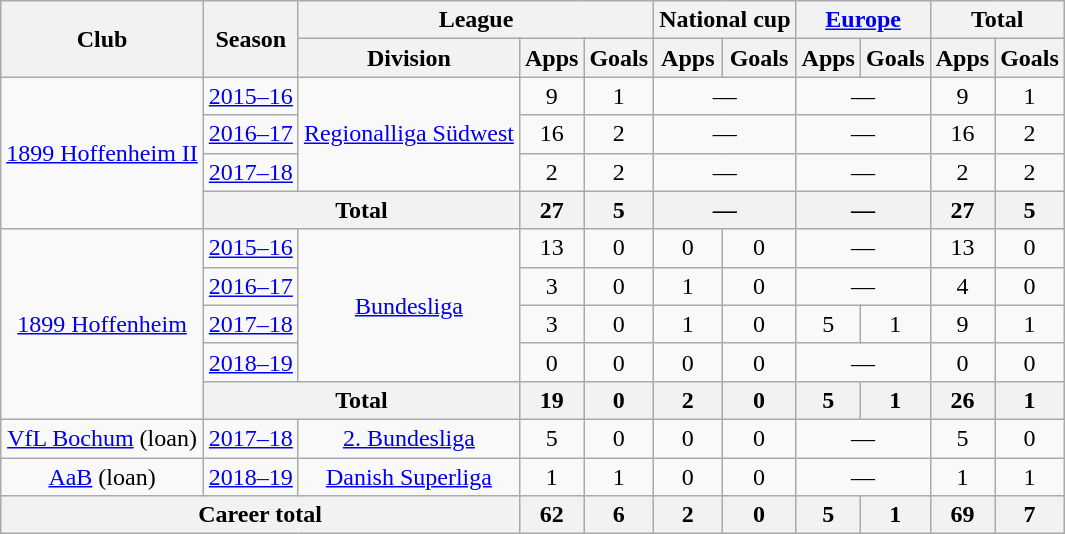<table class="wikitable" style="text-align:center">
<tr>
<th rowspan="2">Club</th>
<th rowspan="2">Season</th>
<th colspan="3">League</th>
<th colspan="2">National cup</th>
<th colspan="2"><a href='#'>Europe</a></th>
<th colspan="2">Total</th>
</tr>
<tr>
<th>Division</th>
<th>Apps</th>
<th>Goals</th>
<th>Apps</th>
<th>Goals</th>
<th>Apps</th>
<th>Goals</th>
<th>Apps</th>
<th>Goals</th>
</tr>
<tr>
<td rowspan="4"><a href='#'>1899 Hoffenheim II</a></td>
<td><a href='#'>2015–16</a></td>
<td rowspan="3"><a href='#'>Regionalliga Südwest</a></td>
<td>9</td>
<td>1</td>
<td colspan="2">—</td>
<td colspan="2">—</td>
<td>9</td>
<td>1</td>
</tr>
<tr>
<td><a href='#'>2016–17</a></td>
<td>16</td>
<td>2</td>
<td colspan="2">—</td>
<td colspan="2">—</td>
<td>16</td>
<td>2</td>
</tr>
<tr>
<td><a href='#'>2017–18</a></td>
<td>2</td>
<td>2</td>
<td colspan="2">—</td>
<td colspan="2">—</td>
<td>2</td>
<td>2</td>
</tr>
<tr>
<th colspan="2">Total</th>
<th>27</th>
<th>5</th>
<th colspan="2">—</th>
<th colspan="2">—</th>
<th>27</th>
<th>5</th>
</tr>
<tr>
<td rowspan="5"><a href='#'>1899 Hoffenheim</a></td>
<td><a href='#'>2015–16</a></td>
<td rowspan="4"><a href='#'>Bundesliga</a></td>
<td>13</td>
<td>0</td>
<td>0</td>
<td>0</td>
<td colspan="2">—</td>
<td>13</td>
<td>0</td>
</tr>
<tr>
<td><a href='#'>2016–17</a></td>
<td>3</td>
<td>0</td>
<td>1</td>
<td>0</td>
<td colspan="2">—</td>
<td>4</td>
<td>0</td>
</tr>
<tr>
<td><a href='#'>2017–18</a></td>
<td>3</td>
<td>0</td>
<td>1</td>
<td>0</td>
<td>5</td>
<td>1</td>
<td>9</td>
<td>1</td>
</tr>
<tr>
<td><a href='#'>2018–19</a></td>
<td>0</td>
<td>0</td>
<td>0</td>
<td>0</td>
<td colspan="2">—</td>
<td>0</td>
<td>0</td>
</tr>
<tr>
<th colspan="2">Total</th>
<th>19</th>
<th>0</th>
<th>2</th>
<th>0</th>
<th>5</th>
<th>1</th>
<th>26</th>
<th>1</th>
</tr>
<tr>
<td><a href='#'>VfL Bochum</a> (loan)</td>
<td><a href='#'>2017–18</a></td>
<td><a href='#'>2. Bundesliga</a></td>
<td>5</td>
<td>0</td>
<td>0</td>
<td>0</td>
<td colspan="2">—</td>
<td>5</td>
<td>0</td>
</tr>
<tr>
<td><a href='#'>AaB</a> (loan)</td>
<td><a href='#'>2018–19</a></td>
<td><a href='#'>Danish Superliga</a></td>
<td>1</td>
<td>1</td>
<td>0</td>
<td>0</td>
<td colspan="2">—</td>
<td>1</td>
<td>1</td>
</tr>
<tr>
<th colspan="3">Career total</th>
<th>62</th>
<th>6</th>
<th>2</th>
<th>0</th>
<th>5</th>
<th>1</th>
<th>69</th>
<th>7</th>
</tr>
</table>
